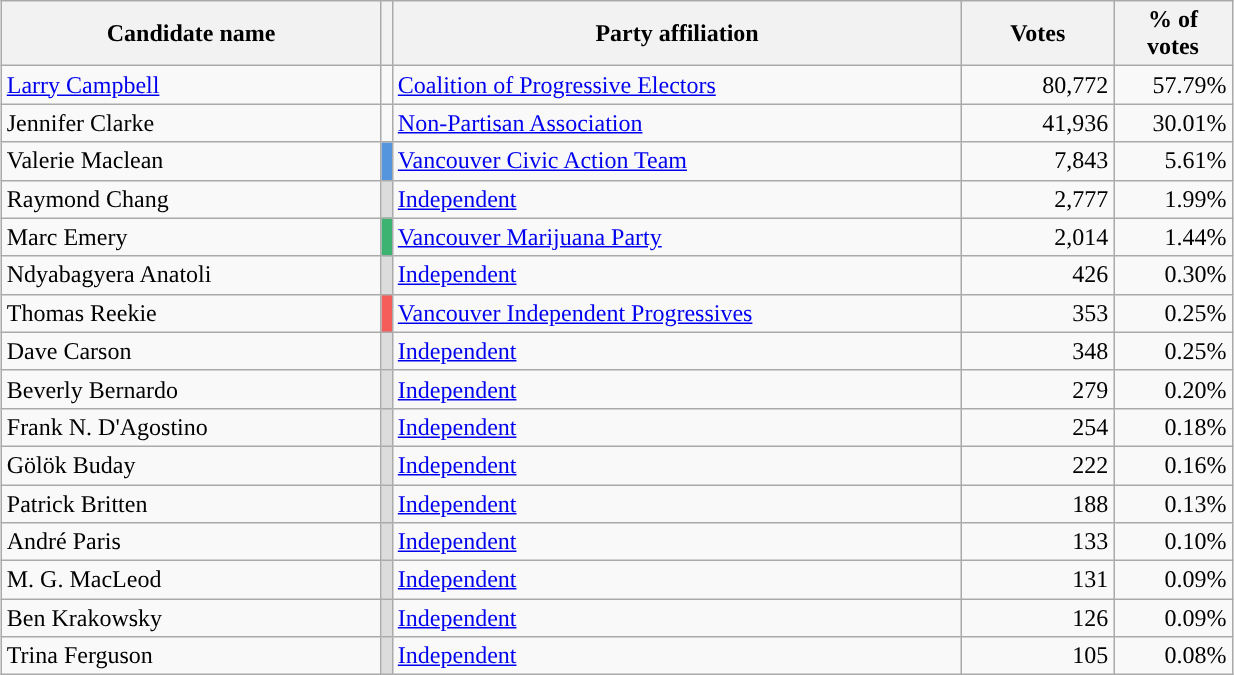<table class="wikitable sortable" style="margin:5px; width: 65%">
<tr>
<th style="width:20%;">Candidate name</th>
<th style="width:0.05%;" class="unsortable"></th>
<th style="width:30%;">Party affiliation</th>
<th style="width:8%;">Votes</th>
<th style="width:5%;">% of votes</th>
</tr>
<tr>
<td data-sort-value="Campbell, Larry"><a href='#'>Larry Campbell</a></td>
<td style="background:"></td>
<td><a href='#'>Coalition of Progressive Electors</a></td>
<td style="text-align: right;">80,772</td>
<td style="text-align: right;">57.79%</td>
</tr>
<tr>
<td data-sort-value="Clarke, Jennifer">Jennifer Clarke</td>
<td style="background:"></td>
<td><a href='#'>Non-Partisan Association</a></td>
<td style="text-align: right;">41,936</td>
<td style="text-align: right;">30.01%</td>
</tr>
<tr>
<td data-sort-value="Maclean, Valerie">Valerie Maclean</td>
<td style="background:#5495DD;"></td>
<td><a href='#'>Vancouver Civic Action Team</a></td>
<td style="text-align: right;">7,843</td>
<td style="text-align: right;">5.61%</td>
</tr>
<tr>
<td data-sort-value="Chang, Raymond">Raymond Chang</td>
<td style="background:gainsboro;"></td>
<td><a href='#'>Independent</a></td>
<td style="text-align: right;">2,777</td>
<td style="text-align: right;">1.99%</td>
</tr>
<tr>
<td data-sort-value="Emery, Marc">Marc Emery</td>
<td style="background:mediumseagreen;"></td>
<td><a href='#'>Vancouver Marijuana Party</a></td>
<td style="text-align: right;">2,014</td>
<td style="text-align: right;">1.44%</td>
</tr>
<tr>
<td data-sort-value="Anatoli, Ndyabagyera">Ndyabagyera Anatoli</td>
<td style="background:gainsboro;"></td>
<td><a href='#'>Independent</a></td>
<td style="text-align: right;">426</td>
<td style="text-align: right;">0.30%</td>
</tr>
<tr>
<td data-sort-value="Reekie, Thomas">Thomas Reekie</td>
<td style="background:#F45D5A;"></td>
<td><a href='#'>Vancouver Independent Progressives</a></td>
<td style="text-align: right;">353</td>
<td style="text-align: right;">0.25%</td>
</tr>
<tr>
<td data-sort-value="Carson, Dave">Dave Carson</td>
<td style="background:gainsboro"></td>
<td><a href='#'>Independent</a></td>
<td style="text-align: right;">348</td>
<td style="text-align: right;">0.25%</td>
</tr>
<tr>
<td data-sort-value="Bernardo, Beverly">Beverly Bernardo</td>
<td style="background:gainsboro;"></td>
<td><a href='#'>Independent</a></td>
<td style="text-align: right;">279</td>
<td style="text-align: right;">0.20%</td>
</tr>
<tr>
<td data-sort-value="D'Agostino, Frank N.">Frank N. D'Agostino</td>
<td style="background:gainsboro;"></td>
<td><a href='#'>Independent</a></td>
<td style="text-align: right;">254</td>
<td style="text-align: right;">0.18%</td>
</tr>
<tr>
<td data-sort-value="Buday, Gölök">Gölök Buday</td>
<td style="background:gainsboro;"></td>
<td><a href='#'>Independent</a></td>
<td style="text-align: right;">222</td>
<td style="text-align: right;">0.16%</td>
</tr>
<tr>
<td data-sort-value="Britten, Patrick">Patrick Britten</td>
<td style="background:gainsboro;"></td>
<td><a href='#'>Independent</a></td>
<td style="text-align: right;">188</td>
<td style="text-align: right;">0.13%</td>
</tr>
<tr>
<td data-sort-value="Paris, André">André Paris</td>
<td style="background:gainsboro;"></td>
<td><a href='#'>Independent</a></td>
<td style="text-align: right;">133</td>
<td style="text-align: right;">0.10%</td>
</tr>
<tr>
<td data-sort-value="MacLeod, M. G.">M. G. MacLeod</td>
<td style="background:gainsboro;"></td>
<td><a href='#'>Independent</a></td>
<td style="text-align: right;">131</td>
<td style="text-align: right;">0.09%</td>
</tr>
<tr>
<td data-sort-value="Krakowsky, Ben">Ben Krakowsky</td>
<td style="background:gainsboro;"></td>
<td><a href='#'>Independent</a></td>
<td style="text-align: right;">126</td>
<td style="text-align: right;">0.09%</td>
</tr>
<tr>
<td data-sort-value="Ferguson, Trina">Trina Ferguson</td>
<td style="background:gainsboro;"></td>
<td><a href='#'>Independent</a></td>
<td style="text-align: right;">105</td>
<td style="text-align: right;">0.08%</td>
</tr>
</table>
